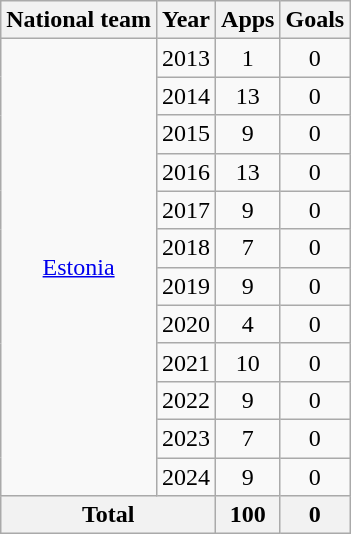<table class="wikitable" style="text-align:center">
<tr>
<th>National team</th>
<th>Year</th>
<th>Apps</th>
<th>Goals</th>
</tr>
<tr>
<td rowspan="12"><a href='#'>Estonia</a></td>
<td>2013</td>
<td>1</td>
<td>0</td>
</tr>
<tr>
<td>2014</td>
<td>13</td>
<td>0</td>
</tr>
<tr>
<td>2015</td>
<td>9</td>
<td>0</td>
</tr>
<tr>
<td>2016</td>
<td>13</td>
<td>0</td>
</tr>
<tr>
<td>2017</td>
<td>9</td>
<td>0</td>
</tr>
<tr>
<td>2018</td>
<td>7</td>
<td>0</td>
</tr>
<tr>
<td>2019</td>
<td>9</td>
<td>0</td>
</tr>
<tr>
<td>2020</td>
<td>4</td>
<td>0</td>
</tr>
<tr>
<td>2021</td>
<td>10</td>
<td>0</td>
</tr>
<tr>
<td>2022</td>
<td>9</td>
<td>0</td>
</tr>
<tr>
<td>2023</td>
<td>7</td>
<td>0</td>
</tr>
<tr>
<td>2024</td>
<td>9</td>
<td>0</td>
</tr>
<tr>
<th colspan="2">Total</th>
<th>100</th>
<th>0</th>
</tr>
</table>
